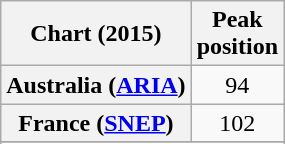<table class="wikitable sortable plainrowheaders" style="text-align:center">
<tr>
<th>Chart (2015)</th>
<th>Peak<br>position</th>
</tr>
<tr>
<th scope="row">Australia (<a href='#'>ARIA</a>)</th>
<td>94</td>
</tr>
<tr>
<th scope="row">France (<a href='#'>SNEP</a>)</th>
<td>102</td>
</tr>
<tr>
</tr>
<tr>
</tr>
<tr>
</tr>
<tr>
</tr>
<tr>
</tr>
<tr>
</tr>
<tr>
</tr>
</table>
